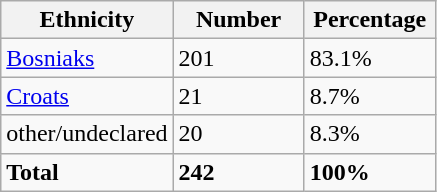<table class="wikitable">
<tr>
<th width="100px">Ethnicity</th>
<th width="80px">Number</th>
<th width="80px">Percentage</th>
</tr>
<tr>
<td><a href='#'>Bosniaks</a></td>
<td>201</td>
<td>83.1%</td>
</tr>
<tr>
<td><a href='#'>Croats</a></td>
<td>21</td>
<td>8.7%</td>
</tr>
<tr>
<td>other/undeclared</td>
<td>20</td>
<td>8.3%</td>
</tr>
<tr>
<td><strong>Total</strong></td>
<td><strong>242</strong></td>
<td><strong>100%</strong></td>
</tr>
</table>
